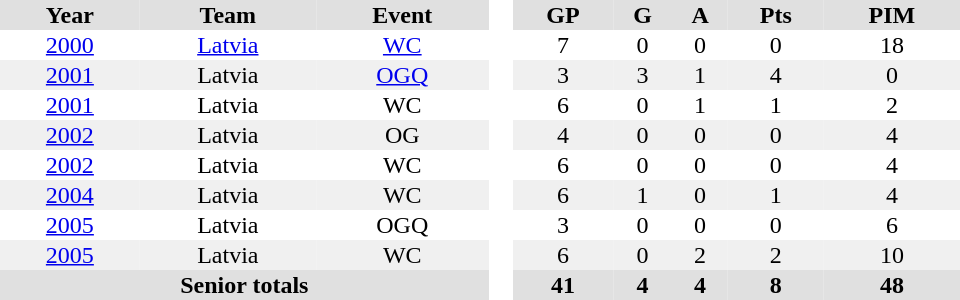<table border="0" cellpadding="1" cellspacing="0" style="text-align:center; width:40em">
<tr ALIGN="center" bgcolor="#e0e0e0">
<th>Year</th>
<th>Team</th>
<th>Event</th>
<th rowspan="99" bgcolor="#ffffff"> </th>
<th>GP</th>
<th>G</th>
<th>A</th>
<th>Pts</th>
<th>PIM</th>
</tr>
<tr>
<td><a href='#'>2000</a></td>
<td><a href='#'>Latvia</a></td>
<td><a href='#'>WC</a></td>
<td>7</td>
<td>0</td>
<td>0</td>
<td>0</td>
<td>18</td>
</tr>
<tr bgcolor="#f0f0f0">
<td><a href='#'>2001</a></td>
<td>Latvia</td>
<td><a href='#'>OGQ</a></td>
<td>3</td>
<td>3</td>
<td>1</td>
<td>4</td>
<td>0</td>
</tr>
<tr>
<td><a href='#'>2001</a></td>
<td>Latvia</td>
<td>WC</td>
<td>6</td>
<td>0</td>
<td>1</td>
<td>1</td>
<td>2</td>
</tr>
<tr bgcolor="#f0f0f0">
<td><a href='#'>2002</a></td>
<td>Latvia</td>
<td>OG</td>
<td>4</td>
<td>0</td>
<td>0</td>
<td>0</td>
<td>4</td>
</tr>
<tr>
<td><a href='#'>2002</a></td>
<td>Latvia</td>
<td>WC</td>
<td>6</td>
<td>0</td>
<td>0</td>
<td>0</td>
<td>4</td>
</tr>
<tr bgcolor="#f0f0f0">
<td><a href='#'>2004</a></td>
<td>Latvia</td>
<td>WC</td>
<td>6</td>
<td>1</td>
<td>0</td>
<td>1</td>
<td>4</td>
</tr>
<tr>
<td><a href='#'>2005</a></td>
<td>Latvia</td>
<td>OGQ</td>
<td>3</td>
<td>0</td>
<td>0</td>
<td>0</td>
<td>6</td>
</tr>
<tr bgcolor="#f0f0f0">
<td><a href='#'>2005</a></td>
<td>Latvia</td>
<td>WC</td>
<td>6</td>
<td>0</td>
<td>2</td>
<td>2</td>
<td>10</td>
</tr>
<tr bgcolor="#e0e0e0">
<th colspan=3>Senior totals</th>
<th>41</th>
<th>4</th>
<th>4</th>
<th>8</th>
<th>48</th>
</tr>
</table>
